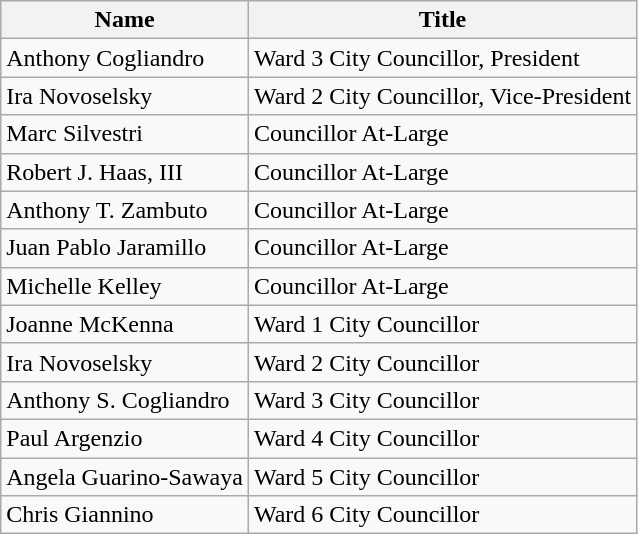<table class="wikitable">
<tr>
<th>Name</th>
<th>Title</th>
</tr>
<tr>
<td>Anthony Cogliandro</td>
<td>Ward 3 City Councillor, President</td>
</tr>
<tr>
<td>Ira Novoselsky</td>
<td>Ward 2 City Councillor, Vice-President</td>
</tr>
<tr>
<td>Marc Silvestri</td>
<td>Councillor At-Large</td>
</tr>
<tr>
<td>Robert J. Haas, III</td>
<td>Councillor At-Large</td>
</tr>
<tr>
<td>Anthony T. Zambuto</td>
<td>Councillor At-Large</td>
</tr>
<tr>
<td>Juan Pablo Jaramillo</td>
<td>Councillor At-Large</td>
</tr>
<tr>
<td>Michelle Kelley</td>
<td>Councillor At-Large</td>
</tr>
<tr>
<td>Joanne McKenna</td>
<td>Ward 1 City Councillor</td>
</tr>
<tr>
<td>Ira Novoselsky</td>
<td>Ward 2 City Councillor</td>
</tr>
<tr>
<td>Anthony S. Cogliandro</td>
<td>Ward 3 City Councillor</td>
</tr>
<tr>
<td>Paul Argenzio</td>
<td>Ward 4 City Councillor</td>
</tr>
<tr>
<td>Angela Guarino-Sawaya</td>
<td>Ward 5 City Councillor</td>
</tr>
<tr>
<td>Chris Giannino</td>
<td>Ward 6 City Councillor</td>
</tr>
</table>
